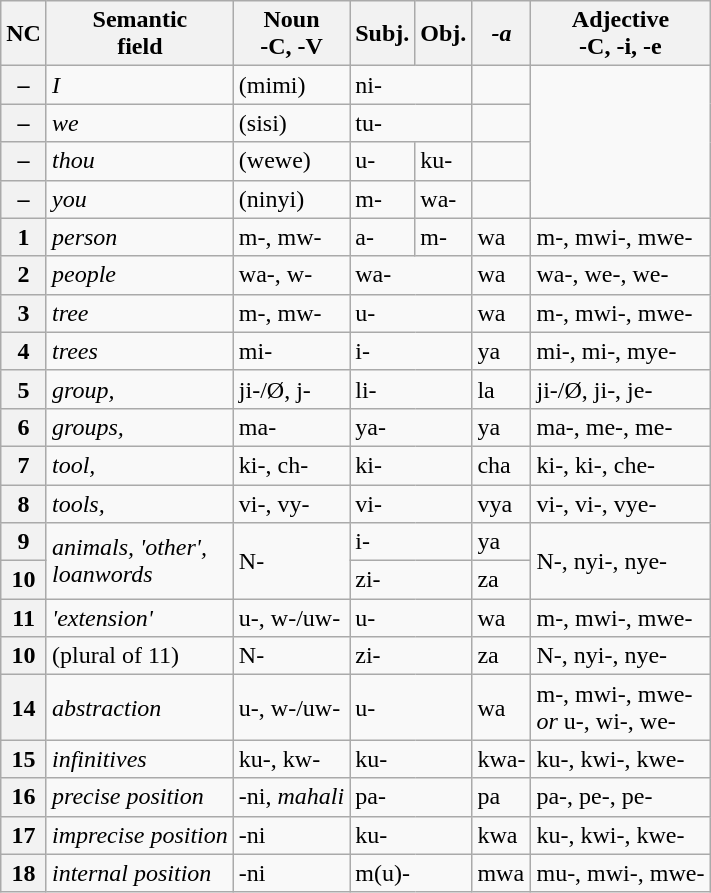<table class=wikitable>
<tr>
<th>NC</th>
<th>Semantic<br>field</th>
<th>Noun<br>-C, -V</th>
<th>Subj.</th>
<th>Obj.</th>
<th><em>-a</em></th>
<th>Adjective<br>-C, -i, -e</th>
</tr>
<tr>
<th>–</th>
<td><em>I</em></td>
<td>(mimi)</td>
<td colspan=2>ni-</td>
<td></td>
</tr>
<tr>
<th>–</th>
<td><em>we</em></td>
<td>(sisi)</td>
<td colspan=2>tu-</td>
<td></td>
</tr>
<tr>
<th>–</th>
<td><em>thou</em></td>
<td>(wewe)</td>
<td>u-</td>
<td>ku-</td>
<td></td>
</tr>
<tr>
<th>–</th>
<td><em>you</em></td>
<td>(ninyi)</td>
<td>m-</td>
<td>wa-</td>
<td></td>
</tr>
<tr>
<th>1</th>
<td><em>person</em></td>
<td>m-, mw-</td>
<td>a-</td>
<td>m-</td>
<td>wa</td>
<td>m-, mwi-, mwe-</td>
</tr>
<tr>
<th>2</th>
<td><em>people</em></td>
<td>wa-, w-</td>
<td colspan=2>wa-</td>
<td>wa</td>
<td>wa-, we-, we-</td>
</tr>
<tr>
<th>3</th>
<td><em>tree</em></td>
<td>m-, mw-</td>
<td colspan=2>u-</td>
<td>wa</td>
<td>m-, mwi-, mwe-</td>
</tr>
<tr>
<th>4</th>
<td><em>trees</em></td>
<td>mi-</td>
<td colspan=2>i-</td>
<td>ya</td>
<td>mi-, mi-, mye-</td>
</tr>
<tr>
<th>5</th>
<td><em>group,</em> </td>
<td>ji-/Ø, j-</td>
<td colspan=2>li-</td>
<td>la</td>
<td>ji-/Ø, ji-, je-</td>
</tr>
<tr>
<th>6</th>
<td><em>groups,</em> </td>
<td>ma-</td>
<td colspan=2>ya-</td>
<td>ya</td>
<td>ma-, me-, me-</td>
</tr>
<tr>
<th>7</th>
<td><em>tool,</em> </td>
<td>ki-, ch-</td>
<td colspan=2>ki-</td>
<td>cha</td>
<td>ki-, ki-, che-</td>
</tr>
<tr>
<th>8</th>
<td><em>tools,</em> </td>
<td>vi-, vy-</td>
<td colspan=2>vi-</td>
<td>vya</td>
<td>vi-, vi-, vye-</td>
</tr>
<tr>
<th>9</th>
<td rowspan=2><em>animals, 'other',</em> <br><em>loanwords</em></td>
<td rowspan=2>N-</td>
<td colspan=2>i-</td>
<td>ya</td>
<td rowspan=2>N-, nyi-, nye-</td>
</tr>
<tr>
<th>10</th>
<td colspan=2>zi-</td>
<td>za</td>
</tr>
<tr>
<th>11</th>
<td><em> 'extension' </em></td>
<td>u-, w-/uw-</td>
<td colspan=2>u-</td>
<td>wa</td>
<td>m-, mwi-, mwe-</td>
</tr>
<tr>
<th>10</th>
<td>(plural of 11)</td>
<td>N-</td>
<td colspan=2>zi-</td>
<td>za</td>
<td>N-, nyi-, nye-</td>
</tr>
<tr>
<th>14</th>
<td><em>abstraction</em></td>
<td>u-, w-/uw-</td>
<td colspan=2>u-</td>
<td>wa</td>
<td>m-, mwi-, mwe-<br> <em>or</em> u-, wi-, we-</td>
</tr>
<tr>
<th>15</th>
<td><em>infinitives</em></td>
<td>ku-, kw-</td>
<td colspan=2>ku-</td>
<td>kwa-</td>
<td>ku-, kwi-, kwe-</td>
</tr>
<tr>
<th>16</th>
<td><em>precise position</em></td>
<td>-ni, <em>mahali</em></td>
<td colspan=2>pa-</td>
<td>pa</td>
<td>pa-, pe-, pe-</td>
</tr>
<tr>
<th>17</th>
<td><em>imprecise position</em></td>
<td>-ni</td>
<td colspan=2>ku-</td>
<td>kwa</td>
<td>ku-, kwi-, kwe-</td>
</tr>
<tr>
<th>18</th>
<td><em>internal position</em></td>
<td>-ni</td>
<td colspan=2>m(u)-</td>
<td>mwa</td>
<td>mu-, mwi-, mwe-</td>
</tr>
</table>
